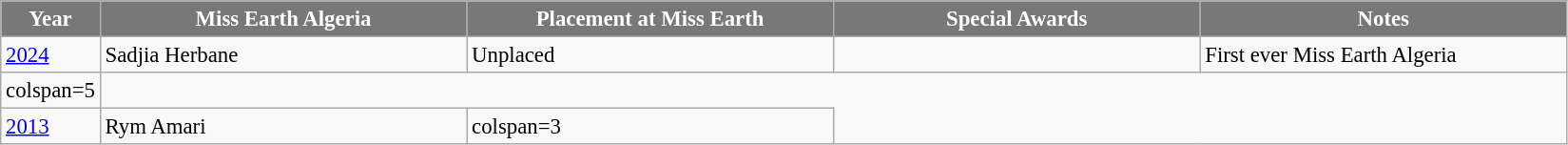<table class="wikitable " style="font-size: 95%;">
<tr>
<th width="60" style="background-color:#787878;color:#FFFFFF;">Year</th>
<th width="250" style="background-color:#787878;color:#FFFFFF;">Miss Earth Algeria</th>
<th width="250" style="background-color:#787878;color:#FFFFFF;">Placement at Miss Earth</th>
<th width="250" style="background-color:#787878;color:#FFFFFF;">Special Awards</th>
<th width="250" style="background-color:#787878;color:#FFFFFF;">Notes</th>
</tr>
<tr>
<td><a href='#'>2024</a></td>
<td>Sadjia Herbane</td>
<td>Unplaced</td>
<td></td>
<td>First ever Miss Earth Algeria</td>
</tr>
<tr>
<td>colspan=5 </td>
</tr>
<tr>
<td><a href='#'>2013</a></td>
<td>Rym Amari</td>
<td>colspan=3 </td>
</tr>
</table>
